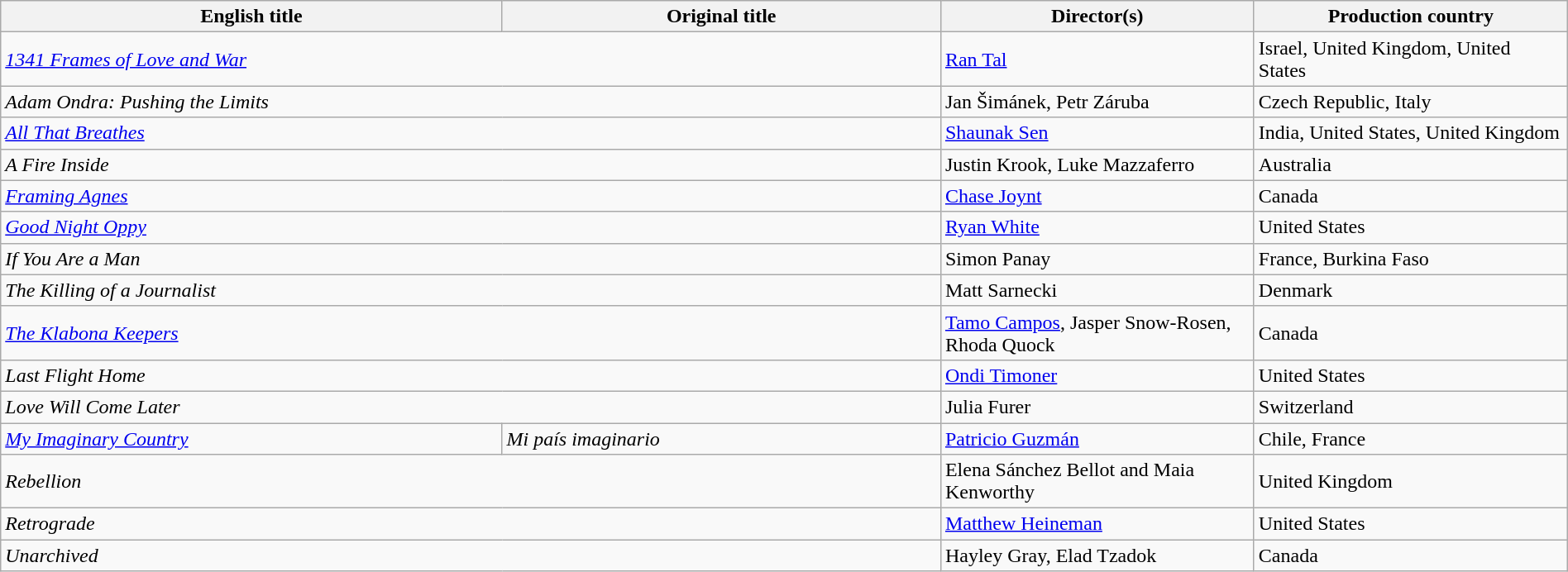<table class="sortable wikitable" width="100%" cellpadding="5">
<tr>
<th scope="col" width="32%">English title</th>
<th scope="col" width="28%">Original title</th>
<th scope="col" width="20%">Director(s)</th>
<th scope="col" width="20%">Production country</th>
</tr>
<tr>
<td colspan=2><em><a href='#'>1341 Frames of Love and War</a></em></td>
<td><a href='#'>Ran Tal</a></td>
<td>Israel, United Kingdom, United States</td>
</tr>
<tr>
<td colspan=2><em>Adam Ondra: Pushing the Limits</em></td>
<td>Jan Šimánek, Petr Záruba</td>
<td>Czech Republic, Italy</td>
</tr>
<tr>
<td colspan=2><em><a href='#'>All That Breathes</a></em></td>
<td><a href='#'>Shaunak Sen</a></td>
<td>India, United States, United Kingdom</td>
</tr>
<tr>
<td colspan=2><em>A Fire Inside</em></td>
<td>Justin Krook, Luke Mazzaferro</td>
<td>Australia</td>
</tr>
<tr>
<td colspan=2><em><a href='#'>Framing Agnes</a></em></td>
<td><a href='#'>Chase Joynt</a></td>
<td>Canada</td>
</tr>
<tr>
<td colspan=2><em><a href='#'>Good Night Oppy</a></em></td>
<td><a href='#'>Ryan White</a></td>
<td>United States</td>
</tr>
<tr>
<td colspan=2><em>If You Are a Man</em></td>
<td>Simon Panay</td>
<td>France, Burkina Faso</td>
</tr>
<tr>
<td colspan=2><em>The Killing of a Journalist</em></td>
<td>Matt Sarnecki</td>
<td>Denmark</td>
</tr>
<tr>
<td colspan=2><em><a href='#'>The Klabona Keepers</a></em></td>
<td><a href='#'>Tamo Campos</a>, Jasper Snow-Rosen, Rhoda Quock</td>
<td>Canada</td>
</tr>
<tr>
<td colspan=2><em>Last Flight Home</em></td>
<td><a href='#'>Ondi Timoner</a></td>
<td>United States</td>
</tr>
<tr>
<td colspan=2><em>Love Will Come Later</em></td>
<td>Julia Furer</td>
<td>Switzerland</td>
</tr>
<tr>
<td><em><a href='#'>My Imaginary Country</a></em></td>
<td><em>Mi país imaginario</em></td>
<td><a href='#'>Patricio Guzmán</a></td>
<td>Chile, France</td>
</tr>
<tr>
<td colspan=2><em>Rebellion</em></td>
<td>Elena Sánchez Bellot and Maia Kenworthy</td>
<td>United Kingdom</td>
</tr>
<tr>
<td colspan=2><em>Retrograde</em></td>
<td><a href='#'>Matthew Heineman</a></td>
<td>United States</td>
</tr>
<tr>
<td colspan=2><em>Unarchived</em></td>
<td>Hayley Gray, Elad Tzadok</td>
<td>Canada</td>
</tr>
</table>
